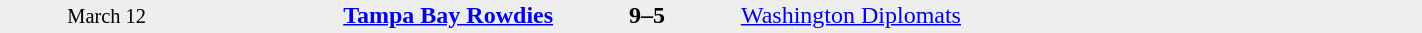<table style="width: 75%; background: #eeeeee;" cellspacing="0">
<tr>
<td style=font-size:85% align=center rowspan=3 width=15%>March 12</td>
<td width=24% align=right><strong><a href='#'>Tampa Bay Rowdies</a></strong></td>
<td align=center width=13%><strong>9–5</strong></td>
<td width=24%><a href='#'>Washington Diplomats</a></td>
<td style=font-size:85% rowspan=3 valign=top></td>
</tr>
<tr style=font-size:85%>
<td align=right valign=top></td>
<td valign=top></td>
<td align=left valign=top></td>
</tr>
</table>
